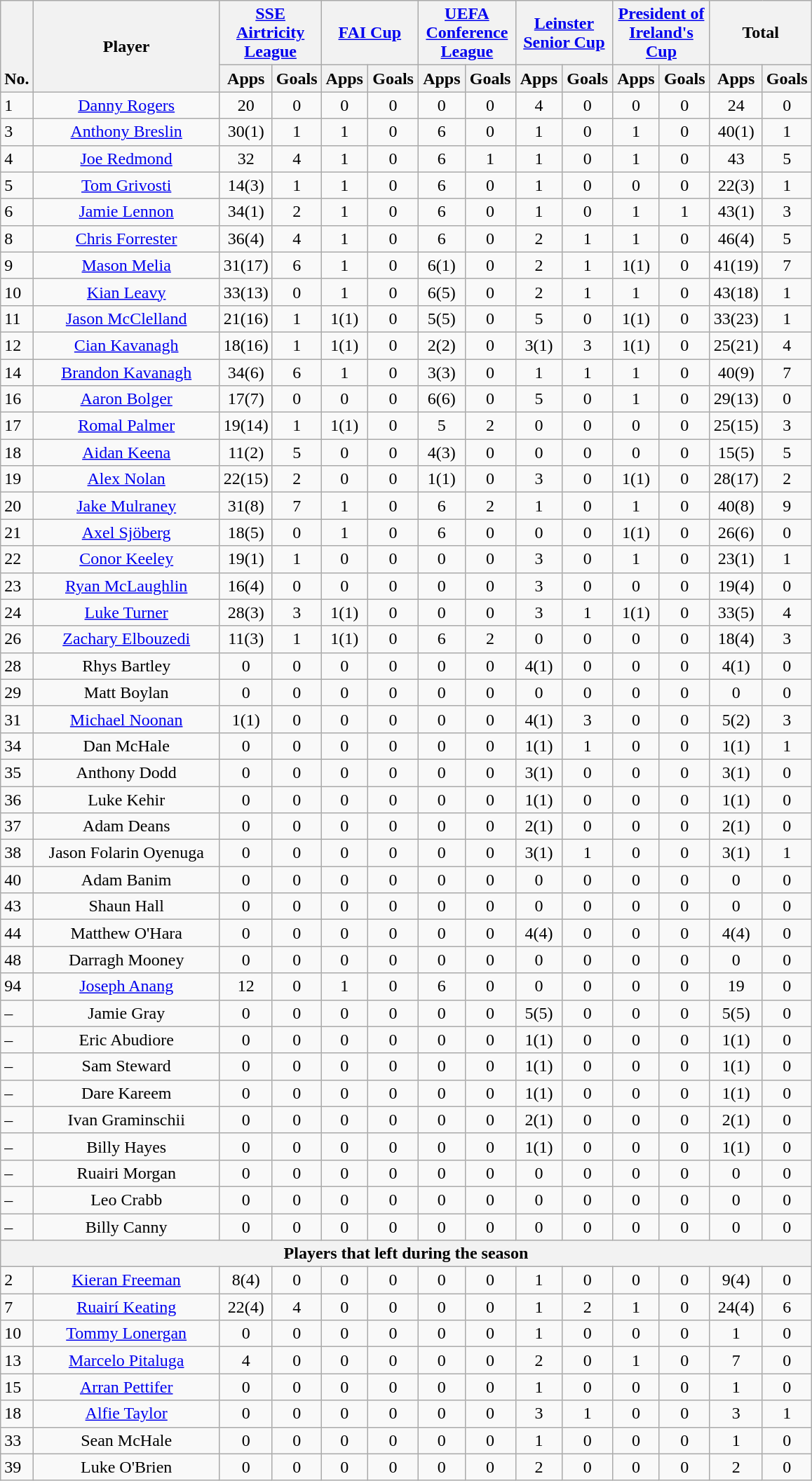<table class="wikitable" style="text-align:center">
<tr>
<th rowspan="2" style="vertical-align:bottom">No.</th>
<th rowspan="2" style="width:170px">Player</th>
<th colspan="2" style="width:85px"><a href='#'>SSE Airtricity League</a></th>
<th colspan="2" style="width:85px"><a href='#'>FAI Cup</a></th>
<th colspan="2" style="width:85px"><a href='#'>UEFA Conference League</a></th>
<th colspan="2" style="width:85px"><a href='#'>Leinster Senior Cup</a></th>
<th colspan="2" style="width:85px"><a href='#'>President of Ireland's Cup</a></th>
<th colspan="2" style="width:85px">Total</th>
</tr>
<tr>
<th>Apps</th>
<th>Goals</th>
<th>Apps</th>
<th>Goals</th>
<th>Apps</th>
<th>Goals</th>
<th>Apps</th>
<th>Goals</th>
<th>Apps</th>
<th>Goals</th>
<th>Apps</th>
<th>Goals</th>
</tr>
<tr>
<td align="left">1</td>
<td><a href='#'>Danny Rogers</a></td>
<td>20</td>
<td>0</td>
<td>0</td>
<td>0</td>
<td>0</td>
<td>0</td>
<td>4</td>
<td>0</td>
<td>0</td>
<td>0</td>
<td>24</td>
<td>0</td>
</tr>
<tr>
<td align="left">3</td>
<td><a href='#'>Anthony Breslin</a></td>
<td>30(1)</td>
<td>1</td>
<td>1</td>
<td>0</td>
<td>6</td>
<td>0</td>
<td>1</td>
<td>0</td>
<td>1</td>
<td>0</td>
<td>40(1)</td>
<td>1</td>
</tr>
<tr>
<td align="left">4</td>
<td><a href='#'>Joe Redmond</a></td>
<td>32</td>
<td>4</td>
<td>1</td>
<td>0</td>
<td>6</td>
<td>1</td>
<td>1</td>
<td>0</td>
<td>1</td>
<td>0</td>
<td>43</td>
<td>5</td>
</tr>
<tr>
<td align="left">5</td>
<td><a href='#'>Tom Grivosti</a></td>
<td>14(3)</td>
<td>1</td>
<td>1</td>
<td>0</td>
<td>6</td>
<td>0</td>
<td>1</td>
<td>0</td>
<td>0</td>
<td>0</td>
<td>22(3)</td>
<td>1</td>
</tr>
<tr>
<td align="left">6</td>
<td><a href='#'>Jamie Lennon</a></td>
<td>34(1)</td>
<td>2</td>
<td>1</td>
<td>0</td>
<td>6</td>
<td>0</td>
<td>1</td>
<td>0</td>
<td>1</td>
<td>1</td>
<td>43(1)</td>
<td>3</td>
</tr>
<tr>
<td align="left">8</td>
<td><a href='#'>Chris Forrester</a></td>
<td>36(4)</td>
<td>4</td>
<td>1</td>
<td>0</td>
<td>6</td>
<td>0</td>
<td>2</td>
<td>1</td>
<td>1</td>
<td>0</td>
<td>46(4)</td>
<td>5</td>
</tr>
<tr>
<td align="left">9</td>
<td><a href='#'>Mason Melia</a></td>
<td>31(17)</td>
<td>6</td>
<td>1</td>
<td>0</td>
<td>6(1)</td>
<td>0</td>
<td>2</td>
<td>1</td>
<td>1(1)</td>
<td>0</td>
<td>41(19)</td>
<td>7</td>
</tr>
<tr>
<td align="left">10</td>
<td><a href='#'>Kian Leavy</a></td>
<td>33(13)</td>
<td>0</td>
<td>1</td>
<td>0</td>
<td>6(5)</td>
<td>0</td>
<td>2</td>
<td>1</td>
<td>1</td>
<td>0</td>
<td>43(18)</td>
<td>1</td>
</tr>
<tr>
<td align="left">11</td>
<td><a href='#'>Jason McClelland</a></td>
<td>21(16)</td>
<td>1</td>
<td>1(1)</td>
<td>0</td>
<td>5(5)</td>
<td>0</td>
<td>5</td>
<td>0</td>
<td>1(1)</td>
<td>0</td>
<td>33(23)</td>
<td>1</td>
</tr>
<tr>
<td align="left">12</td>
<td><a href='#'>Cian Kavanagh</a></td>
<td>18(16)</td>
<td>1</td>
<td>1(1)</td>
<td>0</td>
<td>2(2)</td>
<td>0</td>
<td>3(1)</td>
<td>3</td>
<td>1(1)</td>
<td>0</td>
<td>25(21)</td>
<td>4</td>
</tr>
<tr>
<td align="left">14</td>
<td><a href='#'>Brandon Kavanagh</a></td>
<td>34(6)</td>
<td>6</td>
<td>1</td>
<td>0</td>
<td>3(3)</td>
<td>0</td>
<td>1</td>
<td>1</td>
<td>1</td>
<td>0</td>
<td>40(9)</td>
<td>7</td>
</tr>
<tr>
<td align="left">16</td>
<td><a href='#'>Aaron Bolger</a></td>
<td>17(7)</td>
<td>0</td>
<td>0</td>
<td>0</td>
<td>6(6)</td>
<td>0</td>
<td>5</td>
<td>0</td>
<td>1</td>
<td>0</td>
<td>29(13)</td>
<td>0</td>
</tr>
<tr>
<td align="left">17</td>
<td><a href='#'>Romal Palmer</a></td>
<td>19(14)</td>
<td>1</td>
<td>1(1)</td>
<td>0</td>
<td>5</td>
<td>2</td>
<td>0</td>
<td>0</td>
<td>0</td>
<td>0</td>
<td>25(15)</td>
<td>3</td>
</tr>
<tr>
<td align="left">18</td>
<td><a href='#'>Aidan Keena</a></td>
<td>11(2)</td>
<td>5</td>
<td>0</td>
<td>0</td>
<td>4(3)</td>
<td>0</td>
<td>0</td>
<td>0</td>
<td>0</td>
<td>0</td>
<td>15(5)</td>
<td>5</td>
</tr>
<tr>
<td align="left">19</td>
<td><a href='#'>Alex Nolan</a></td>
<td>22(15)</td>
<td>2</td>
<td>0</td>
<td>0</td>
<td>1(1)</td>
<td>0</td>
<td>3</td>
<td>0</td>
<td>1(1)</td>
<td>0</td>
<td>28(17)</td>
<td>2</td>
</tr>
<tr>
<td align="left">20</td>
<td><a href='#'>Jake Mulraney</a></td>
<td>31(8)</td>
<td>7</td>
<td>1</td>
<td>0</td>
<td>6</td>
<td>2</td>
<td>1</td>
<td>0</td>
<td>1</td>
<td>0</td>
<td>40(8)</td>
<td>9</td>
</tr>
<tr>
<td align="left">21</td>
<td><a href='#'>Axel Sjöberg</a></td>
<td>18(5)</td>
<td>0</td>
<td>1</td>
<td>0</td>
<td>6</td>
<td>0</td>
<td>0</td>
<td>0</td>
<td>1(1)</td>
<td>0</td>
<td>26(6)</td>
<td>0</td>
</tr>
<tr>
<td align="left">22</td>
<td><a href='#'>Conor Keeley</a></td>
<td>19(1)</td>
<td>1</td>
<td>0</td>
<td>0</td>
<td>0</td>
<td>0</td>
<td>3</td>
<td>0</td>
<td>1</td>
<td>0</td>
<td>23(1)</td>
<td>1</td>
</tr>
<tr>
<td align="left">23</td>
<td><a href='#'>Ryan McLaughlin</a></td>
<td>16(4)</td>
<td>0</td>
<td>0</td>
<td>0</td>
<td>0</td>
<td>0</td>
<td>3</td>
<td>0</td>
<td>0</td>
<td>0</td>
<td>19(4)</td>
<td>0</td>
</tr>
<tr>
<td align="left">24</td>
<td><a href='#'>Luke Turner</a></td>
<td>28(3)</td>
<td>3</td>
<td>1(1)</td>
<td>0</td>
<td>0</td>
<td>0</td>
<td>3</td>
<td>1</td>
<td>1(1)</td>
<td>0</td>
<td>33(5)</td>
<td>4</td>
</tr>
<tr>
<td align="left">26</td>
<td><a href='#'>Zachary Elbouzedi</a></td>
<td>11(3)</td>
<td>1</td>
<td>1(1)</td>
<td>0</td>
<td>6</td>
<td>2</td>
<td>0</td>
<td>0</td>
<td>0</td>
<td>0</td>
<td>18(4)</td>
<td>3</td>
</tr>
<tr>
<td align="left">28</td>
<td>Rhys Bartley</td>
<td>0</td>
<td>0</td>
<td>0</td>
<td>0</td>
<td>0</td>
<td>0</td>
<td>4(1)</td>
<td>0</td>
<td>0</td>
<td>0</td>
<td>4(1)</td>
<td>0</td>
</tr>
<tr>
<td align="left">29</td>
<td>Matt Boylan</td>
<td>0</td>
<td>0</td>
<td>0</td>
<td>0</td>
<td>0</td>
<td>0</td>
<td>0</td>
<td>0</td>
<td>0</td>
<td>0</td>
<td>0</td>
<td>0</td>
</tr>
<tr>
<td align="left">31</td>
<td><a href='#'>Michael Noonan</a></td>
<td>1(1)</td>
<td>0</td>
<td>0</td>
<td>0</td>
<td>0</td>
<td>0</td>
<td>4(1)</td>
<td>3</td>
<td>0</td>
<td>0</td>
<td>5(2)</td>
<td>3</td>
</tr>
<tr>
<td align="left">34</td>
<td>Dan McHale</td>
<td>0</td>
<td>0</td>
<td>0</td>
<td>0</td>
<td>0</td>
<td>0</td>
<td>1(1)</td>
<td>1</td>
<td>0</td>
<td>0</td>
<td>1(1)</td>
<td>1</td>
</tr>
<tr>
<td align="left">35</td>
<td>Anthony Dodd</td>
<td>0</td>
<td>0</td>
<td>0</td>
<td>0</td>
<td>0</td>
<td>0</td>
<td>3(1)</td>
<td>0</td>
<td>0</td>
<td>0</td>
<td>3(1)</td>
<td>0</td>
</tr>
<tr>
<td align="left">36</td>
<td>Luke Kehir</td>
<td>0</td>
<td>0</td>
<td>0</td>
<td>0</td>
<td>0</td>
<td>0</td>
<td>1(1)</td>
<td>0</td>
<td>0</td>
<td>0</td>
<td>1(1)</td>
<td>0</td>
</tr>
<tr>
<td align="left">37</td>
<td>Adam Deans</td>
<td>0</td>
<td>0</td>
<td>0</td>
<td>0</td>
<td>0</td>
<td>0</td>
<td>2(1)</td>
<td>0</td>
<td>0</td>
<td>0</td>
<td>2(1)</td>
<td>0</td>
</tr>
<tr>
<td align="left">38</td>
<td>Jason Folarin Oyenuga</td>
<td>0</td>
<td>0</td>
<td>0</td>
<td>0</td>
<td>0</td>
<td>0</td>
<td>3(1)</td>
<td>1</td>
<td>0</td>
<td>0</td>
<td>3(1)</td>
<td>1</td>
</tr>
<tr>
<td align="left">40</td>
<td>Adam Banim</td>
<td>0</td>
<td>0</td>
<td>0</td>
<td>0</td>
<td>0</td>
<td>0</td>
<td>0</td>
<td>0</td>
<td>0</td>
<td>0</td>
<td>0</td>
<td>0</td>
</tr>
<tr>
<td align="left">43</td>
<td>Shaun Hall</td>
<td>0</td>
<td>0</td>
<td>0</td>
<td>0</td>
<td>0</td>
<td>0</td>
<td>0</td>
<td>0</td>
<td>0</td>
<td>0</td>
<td>0</td>
<td>0</td>
</tr>
<tr>
<td align="left">44</td>
<td>Matthew O'Hara</td>
<td>0</td>
<td>0</td>
<td>0</td>
<td>0</td>
<td>0</td>
<td>0</td>
<td>4(4)</td>
<td>0</td>
<td>0</td>
<td>0</td>
<td>4(4)</td>
<td>0</td>
</tr>
<tr>
<td align="left">48</td>
<td>Darragh Mooney</td>
<td>0</td>
<td>0</td>
<td>0</td>
<td>0</td>
<td>0</td>
<td>0</td>
<td>0</td>
<td>0</td>
<td>0</td>
<td>0</td>
<td>0</td>
<td>0</td>
</tr>
<tr>
<td align="left">94</td>
<td><a href='#'>Joseph Anang</a></td>
<td>12</td>
<td>0</td>
<td>1</td>
<td>0</td>
<td>6</td>
<td>0</td>
<td>0</td>
<td>0</td>
<td>0</td>
<td>0</td>
<td>19</td>
<td>0</td>
</tr>
<tr>
<td align="left">–</td>
<td>Jamie Gray</td>
<td>0</td>
<td>0</td>
<td>0</td>
<td>0</td>
<td>0</td>
<td>0</td>
<td>5(5)</td>
<td>0</td>
<td>0</td>
<td>0</td>
<td>5(5)</td>
<td>0</td>
</tr>
<tr>
<td align="left">–</td>
<td>Eric Abudiore</td>
<td>0</td>
<td>0</td>
<td>0</td>
<td>0</td>
<td>0</td>
<td>0</td>
<td>1(1)</td>
<td>0</td>
<td>0</td>
<td>0</td>
<td>1(1)</td>
<td>0</td>
</tr>
<tr>
<td align="left">–</td>
<td>Sam Steward</td>
<td>0</td>
<td>0</td>
<td>0</td>
<td>0</td>
<td>0</td>
<td>0</td>
<td>1(1)</td>
<td>0</td>
<td>0</td>
<td>0</td>
<td>1(1)</td>
<td>0</td>
</tr>
<tr>
<td align="left">–</td>
<td>Dare Kareem</td>
<td>0</td>
<td>0</td>
<td>0</td>
<td>0</td>
<td>0</td>
<td>0</td>
<td>1(1)</td>
<td>0</td>
<td>0</td>
<td>0</td>
<td>1(1)</td>
<td>0</td>
</tr>
<tr>
<td align="left">–</td>
<td>Ivan Graminschii</td>
<td>0</td>
<td>0</td>
<td>0</td>
<td>0</td>
<td>0</td>
<td>0</td>
<td>2(1)</td>
<td>0</td>
<td>0</td>
<td>0</td>
<td>2(1)</td>
<td>0</td>
</tr>
<tr>
<td align="left">–</td>
<td>Billy Hayes</td>
<td>0</td>
<td>0</td>
<td>0</td>
<td>0</td>
<td>0</td>
<td>0</td>
<td>1(1)</td>
<td>0</td>
<td>0</td>
<td>0</td>
<td>1(1)</td>
<td>0</td>
</tr>
<tr>
<td align="left">–</td>
<td>Ruairi Morgan</td>
<td>0</td>
<td>0</td>
<td>0</td>
<td>0</td>
<td>0</td>
<td>0</td>
<td>0</td>
<td>0</td>
<td>0</td>
<td>0</td>
<td>0</td>
<td>0</td>
</tr>
<tr>
<td align="left">–</td>
<td>Leo Crabb</td>
<td>0</td>
<td>0</td>
<td>0</td>
<td>0</td>
<td>0</td>
<td>0</td>
<td>0</td>
<td>0</td>
<td>0</td>
<td>0</td>
<td>0</td>
<td>0</td>
</tr>
<tr>
<td align="left">–</td>
<td>Billy Canny</td>
<td>0</td>
<td>0</td>
<td>0</td>
<td>0</td>
<td>0</td>
<td>0</td>
<td>0</td>
<td>0</td>
<td>0</td>
<td>0</td>
<td>0</td>
<td>0</td>
</tr>
<tr>
<th colspan="16">Players that left during the season</th>
</tr>
<tr>
<td align="left">2</td>
<td><a href='#'>Kieran Freeman</a></td>
<td>8(4)</td>
<td>0</td>
<td>0</td>
<td>0</td>
<td>0</td>
<td>0</td>
<td>1</td>
<td>0</td>
<td>0</td>
<td>0</td>
<td>9(4)</td>
<td>0</td>
</tr>
<tr>
<td align="left">7</td>
<td><a href='#'>Ruairí Keating</a></td>
<td>22(4)</td>
<td>4</td>
<td>0</td>
<td>0</td>
<td>0</td>
<td>0</td>
<td>1</td>
<td>2</td>
<td>1</td>
<td>0</td>
<td>24(4)</td>
<td>6</td>
</tr>
<tr>
<td align="left">10</td>
<td><a href='#'>Tommy Lonergan</a></td>
<td>0</td>
<td>0</td>
<td>0</td>
<td>0</td>
<td>0</td>
<td>0</td>
<td>1</td>
<td>0</td>
<td>0</td>
<td>0</td>
<td>1</td>
<td>0</td>
</tr>
<tr>
<td align="left">13</td>
<td><a href='#'>Marcelo Pitaluga</a></td>
<td>4</td>
<td>0</td>
<td>0</td>
<td>0</td>
<td>0</td>
<td>0</td>
<td>2</td>
<td>0</td>
<td>1</td>
<td>0</td>
<td>7</td>
<td>0</td>
</tr>
<tr>
<td align="left">15</td>
<td><a href='#'>Arran Pettifer</a></td>
<td>0</td>
<td>0</td>
<td>0</td>
<td>0</td>
<td>0</td>
<td>0</td>
<td>1</td>
<td>0</td>
<td>0</td>
<td>0</td>
<td>1</td>
<td>0</td>
</tr>
<tr>
<td align="left">18</td>
<td><a href='#'>Alfie Taylor</a></td>
<td>0</td>
<td>0</td>
<td>0</td>
<td>0</td>
<td>0</td>
<td>0</td>
<td>3</td>
<td>1</td>
<td>0</td>
<td>0</td>
<td>3</td>
<td>1</td>
</tr>
<tr>
<td align="left">33</td>
<td>Sean McHale</td>
<td>0</td>
<td>0</td>
<td>0</td>
<td>0</td>
<td>0</td>
<td>0</td>
<td>1</td>
<td>0</td>
<td>0</td>
<td>0</td>
<td>1</td>
<td>0</td>
</tr>
<tr>
<td align="left">39</td>
<td>Luke O'Brien</td>
<td>0</td>
<td>0</td>
<td>0</td>
<td>0</td>
<td>0</td>
<td>0</td>
<td>2</td>
<td>0</td>
<td>0</td>
<td>0</td>
<td>2</td>
<td>0</td>
</tr>
</table>
